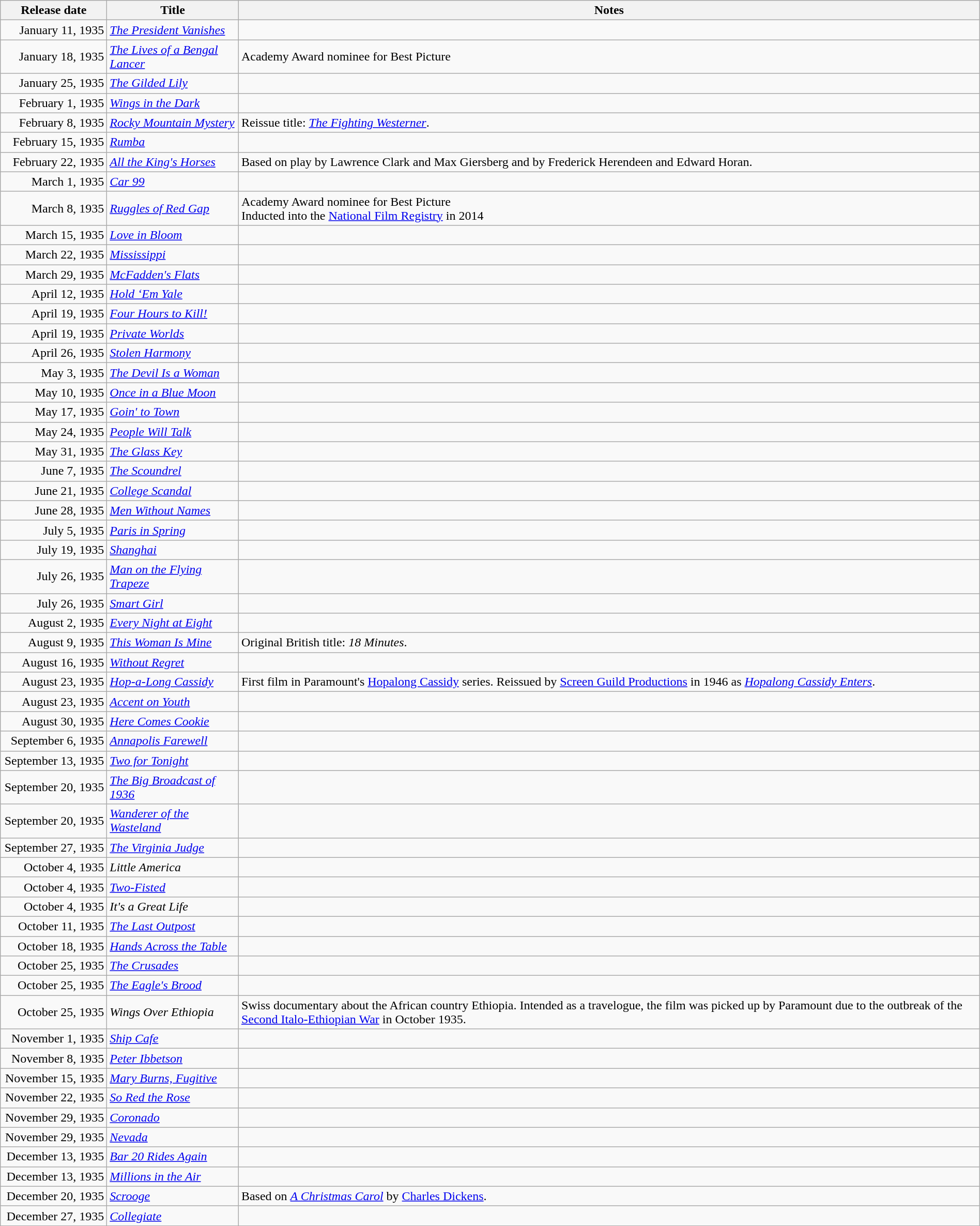<table class="wikitable sortable" style="width:100%;">
<tr>
<th scope="col" style="width:130px;">Release date</th>
<th>Title</th>
<th>Notes</th>
</tr>
<tr>
<td style="text-align:right;">January 11, 1935</td>
<td><em><a href='#'>The President Vanishes</a></em></td>
<td></td>
</tr>
<tr>
<td style="text-align:right;">January 18, 1935</td>
<td><em><a href='#'>The Lives of a Bengal Lancer</a></em></td>
<td>Academy Award nominee for Best Picture</td>
</tr>
<tr>
<td style="text-align:right;">January 25, 1935</td>
<td><em><a href='#'>The Gilded Lily</a></em></td>
<td></td>
</tr>
<tr>
<td style="text-align:right;">February 1, 1935</td>
<td><em><a href='#'>Wings in the Dark</a></em></td>
<td></td>
</tr>
<tr>
<td style="text-align:right;">February 8, 1935</td>
<td><em><a href='#'>Rocky Mountain Mystery</a></em></td>
<td>Reissue title: <em><a href='#'>The Fighting Westerner</a></em>.</td>
</tr>
<tr>
<td style="text-align:right;">February 15, 1935</td>
<td><em><a href='#'>Rumba</a></em></td>
<td></td>
</tr>
<tr>
<td style="text-align:right;">February 22, 1935</td>
<td><em><a href='#'>All the King's Horses</a></em></td>
<td>Based on play by Lawrence Clark and Max Giersberg and by Frederick Herendeen and Edward Horan.</td>
</tr>
<tr>
<td style="text-align:right;">March 1, 1935</td>
<td><em><a href='#'>Car 99</a></em></td>
<td></td>
</tr>
<tr>
<td style="text-align:right;">March 8, 1935</td>
<td><em><a href='#'>Ruggles of Red Gap</a></em></td>
<td>Academy Award nominee for Best Picture<br>Inducted into the <a href='#'>National Film Registry</a> in 2014</td>
</tr>
<tr>
<td style="text-align:right;">March 15, 1935</td>
<td><em><a href='#'>Love in Bloom</a></em></td>
<td></td>
</tr>
<tr>
<td style="text-align:right;">March 22, 1935</td>
<td><em><a href='#'>Mississippi</a></em></td>
<td></td>
</tr>
<tr>
<td style="text-align:right;">March 29, 1935</td>
<td><em><a href='#'>McFadden's Flats</a></em></td>
<td></td>
</tr>
<tr>
<td style="text-align:right;">April 12, 1935</td>
<td><em><a href='#'>Hold ‘Em Yale</a></em></td>
<td></td>
</tr>
<tr>
<td style="text-align:right;">April 19, 1935</td>
<td><em><a href='#'>Four Hours to Kill!</a></em></td>
<td></td>
</tr>
<tr>
<td style="text-align:right;">April 19, 1935</td>
<td><em><a href='#'>Private Worlds</a></em></td>
<td></td>
</tr>
<tr>
<td style="text-align:right;">April 26, 1935</td>
<td><em><a href='#'>Stolen Harmony</a></em></td>
<td></td>
</tr>
<tr>
<td style="text-align:right;">May 3, 1935</td>
<td><em><a href='#'>The Devil Is a Woman</a></em></td>
<td></td>
</tr>
<tr>
<td style="text-align:right;">May 10, 1935</td>
<td><em><a href='#'>Once in a Blue Moon</a></em></td>
<td></td>
</tr>
<tr>
<td style="text-align:right;">May 17, 1935</td>
<td><em><a href='#'>Goin' to Town</a></em></td>
<td></td>
</tr>
<tr>
<td style="text-align:right;">May 24, 1935</td>
<td><em><a href='#'>People Will Talk</a></em></td>
<td></td>
</tr>
<tr>
<td style="text-align:right;">May 31, 1935</td>
<td><em><a href='#'>The Glass Key</a></em></td>
<td></td>
</tr>
<tr>
<td style="text-align:right;">June 7, 1935</td>
<td><em><a href='#'>The Scoundrel</a></em></td>
<td></td>
</tr>
<tr>
<td style="text-align:right;">June 21, 1935</td>
<td><em><a href='#'>College Scandal</a></em></td>
<td></td>
</tr>
<tr>
<td style="text-align:right;">June 28, 1935</td>
<td><em><a href='#'>Men Without Names</a></em></td>
<td></td>
</tr>
<tr>
<td style="text-align:right;">July 5, 1935</td>
<td><em><a href='#'>Paris in Spring</a></em></td>
<td></td>
</tr>
<tr>
<td style="text-align:right;">July 19, 1935</td>
<td><em><a href='#'>Shanghai</a></em></td>
<td></td>
</tr>
<tr>
<td style="text-align:right;">July 26, 1935</td>
<td><em><a href='#'>Man on the Flying Trapeze</a></em></td>
<td></td>
</tr>
<tr>
<td style="text-align:right;">July 26, 1935</td>
<td><em><a href='#'>Smart Girl</a></em></td>
<td></td>
</tr>
<tr>
<td style="text-align:right;">August 2, 1935</td>
<td><em><a href='#'>Every Night at Eight</a></em></td>
<td></td>
</tr>
<tr>
<td style="text-align:right;">August 9, 1935</td>
<td><em><a href='#'>This Woman Is Mine</a></em></td>
<td>Original British title: <em>18 Minutes</em>.</td>
</tr>
<tr>
<td style="text-align:right;">August 16, 1935</td>
<td><em><a href='#'>Without Regret</a></em></td>
<td></td>
</tr>
<tr>
<td style="text-align:right;">August 23, 1935</td>
<td><em><a href='#'>Hop-a-Long Cassidy</a></em></td>
<td>First film in Paramount's <a href='#'>Hopalong Cassidy</a> series. Reissued by <a href='#'>Screen Guild Productions</a> in 1946 as <em><a href='#'>Hopalong Cassidy Enters</a></em>.</td>
</tr>
<tr>
<td style="text-align:right;">August 23, 1935</td>
<td><em><a href='#'>Accent on Youth</a></em></td>
<td></td>
</tr>
<tr>
<td style="text-align:right;">August 30, 1935</td>
<td><em><a href='#'>Here Comes Cookie</a></em></td>
<td></td>
</tr>
<tr>
<td style="text-align:right;">September 6, 1935</td>
<td><em><a href='#'>Annapolis Farewell</a></em></td>
<td></td>
</tr>
<tr>
<td style="text-align:right;">September 13, 1935</td>
<td><em><a href='#'>Two for Tonight</a></em></td>
<td></td>
</tr>
<tr>
<td style="text-align:right;">September 20, 1935</td>
<td><em><a href='#'>The Big Broadcast of 1936</a></em></td>
<td></td>
</tr>
<tr>
<td style="text-align:right;">September 20, 1935</td>
<td><em><a href='#'>Wanderer of the Wasteland</a></em></td>
<td></td>
</tr>
<tr>
<td style="text-align:right;">September 27, 1935</td>
<td><em><a href='#'>The Virginia Judge</a></em></td>
<td></td>
</tr>
<tr>
<td style="text-align:right;">October 4, 1935</td>
<td><em>Little America</em></td>
<td></td>
</tr>
<tr>
<td style="text-align:right;">October 4, 1935</td>
<td><em><a href='#'>Two-Fisted</a></em></td>
<td></td>
</tr>
<tr>
<td style="text-align:right;">October 4, 1935</td>
<td><em>It's a Great Life</em></td>
<td></td>
</tr>
<tr>
<td style="text-align:right;">October 11, 1935</td>
<td><em><a href='#'>The Last Outpost</a></em></td>
<td></td>
</tr>
<tr>
<td style="text-align:right;">October 18, 1935</td>
<td><em><a href='#'>Hands Across the Table</a></em></td>
<td></td>
</tr>
<tr>
<td style="text-align:right;">October 25, 1935</td>
<td><em><a href='#'>The Crusades</a></em></td>
<td></td>
</tr>
<tr>
<td style="text-align:right;">October 25, 1935</td>
<td><em><a href='#'>The Eagle's Brood</a></em></td>
<td></td>
</tr>
<tr>
<td style="text-align:right;">October 25, 1935</td>
<td><em>Wings Over Ethiopia</em></td>
<td>Swiss documentary about the African country Ethiopia. Intended as a travelogue, the film was picked up by Paramount due to the outbreak of the <a href='#'>Second Italo-Ethiopian War</a> in October 1935.</td>
</tr>
<tr>
<td style="text-align:right;">November 1, 1935</td>
<td><em><a href='#'>Ship Cafe</a></em></td>
<td></td>
</tr>
<tr>
<td style="text-align:right;">November 8, 1935</td>
<td><em><a href='#'>Peter Ibbetson</a></em></td>
<td></td>
</tr>
<tr>
<td style="text-align:right;">November 15, 1935</td>
<td><em><a href='#'>Mary Burns, Fugitive</a></em></td>
<td></td>
</tr>
<tr>
<td style="text-align:right;">November 22, 1935</td>
<td><em><a href='#'>So Red the Rose</a></em></td>
<td></td>
</tr>
<tr>
<td style="text-align:right;">November 29, 1935</td>
<td><em><a href='#'>Coronado</a></em></td>
<td></td>
</tr>
<tr>
<td style="text-align:right;">November 29, 1935</td>
<td><em><a href='#'>Nevada</a></em></td>
<td></td>
</tr>
<tr>
<td style="text-align:right;">December 13, 1935</td>
<td><em><a href='#'>Bar 20 Rides Again</a></em></td>
<td></td>
</tr>
<tr>
<td style="text-align:right;">December 13, 1935</td>
<td><em><a href='#'>Millions in the Air</a></em></td>
<td></td>
</tr>
<tr>
<td style="text-align:right;">December 20, 1935</td>
<td><em><a href='#'>Scrooge</a></em></td>
<td>Based on <em><a href='#'>A Christmas Carol</a></em> by <a href='#'>Charles Dickens</a>.</td>
</tr>
<tr>
<td style="text-align:right;">December 27, 1935</td>
<td><em><a href='#'>Collegiate</a></em></td>
<td></td>
</tr>
<tr>
</tr>
</table>
